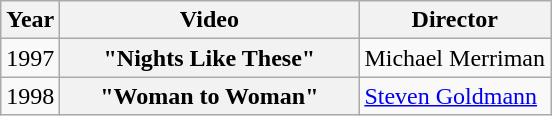<table class="wikitable plainrowheaders">
<tr>
<th>Year</th>
<th style="width:12em;">Video</th>
<th>Director</th>
</tr>
<tr>
<td>1997</td>
<th scope="row">"Nights Like These"</th>
<td>Michael Merriman</td>
</tr>
<tr>
<td>1998</td>
<th scope="row">"Woman to Woman"</th>
<td><a href='#'>Steven Goldmann</a></td>
</tr>
</table>
